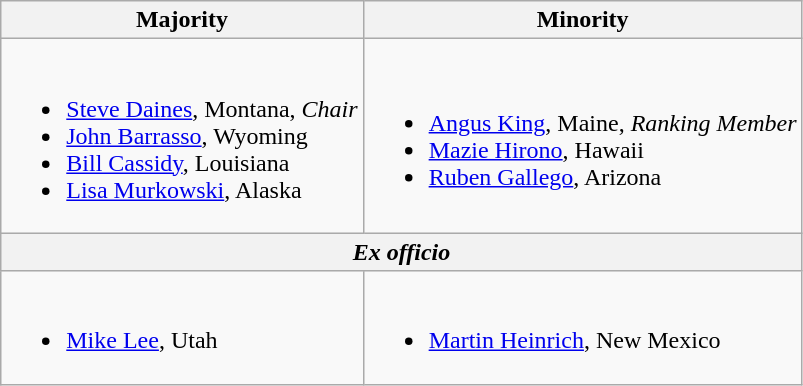<table class=wikitable>
<tr>
<th>Majority</th>
<th>Minority</th>
</tr>
<tr>
<td><br><ul><li><a href='#'>Steve Daines</a>, Montana, <em>Chair</em></li><li><a href='#'>John Barrasso</a>, Wyoming</li><li><a href='#'>Bill Cassidy</a>, Louisiana</li><li><a href='#'>Lisa Murkowski</a>, Alaska</li></ul></td>
<td><br><ul><li><span><a href='#'>Angus King</a>, Maine, <em>Ranking Member</em></span></li><li><a href='#'>Mazie Hirono</a>, Hawaii</li><li><a href='#'>Ruben Gallego</a>, Arizona</li></ul></td>
</tr>
<tr>
<th colspan=2><em>Ex officio</em></th>
</tr>
<tr>
<td><br><ul><li><a href='#'>Mike Lee</a>, Utah</li></ul></td>
<td><br><ul><li><a href='#'>Martin Heinrich</a>, New Mexico</li></ul></td>
</tr>
</table>
